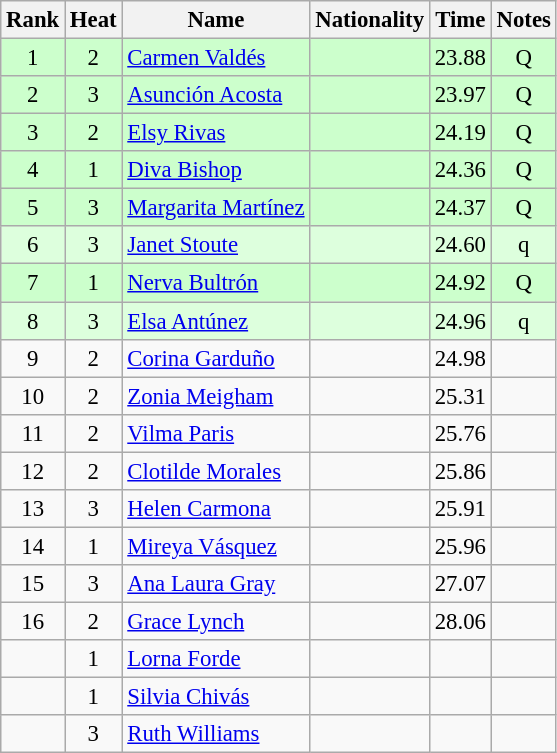<table class="wikitable sortable" style="text-align:center; font-size:95%">
<tr>
<th>Rank</th>
<th>Heat</th>
<th>Name</th>
<th>Nationality</th>
<th>Time</th>
<th>Notes</th>
</tr>
<tr bgcolor=ccffcc>
<td>1</td>
<td>2</td>
<td align=left><a href='#'>Carmen Valdés</a></td>
<td align=left></td>
<td>23.88</td>
<td>Q</td>
</tr>
<tr bgcolor=ccffcc>
<td>2</td>
<td>3</td>
<td align=left><a href='#'>Asunción Acosta</a></td>
<td align=left></td>
<td>23.97</td>
<td>Q</td>
</tr>
<tr bgcolor=ccffcc>
<td>3</td>
<td>2</td>
<td align=left><a href='#'>Elsy Rivas</a></td>
<td align=left></td>
<td>24.19</td>
<td>Q</td>
</tr>
<tr bgcolor=ccffcc>
<td>4</td>
<td>1</td>
<td align=left><a href='#'>Diva Bishop</a></td>
<td align=left></td>
<td>24.36</td>
<td>Q</td>
</tr>
<tr bgcolor=ccffcc>
<td>5</td>
<td>3</td>
<td align=left><a href='#'>Margarita Martínez</a></td>
<td align=left></td>
<td>24.37</td>
<td>Q</td>
</tr>
<tr bgcolor=ddffdd>
<td>6</td>
<td>3</td>
<td align=left><a href='#'>Janet Stoute</a></td>
<td align=left></td>
<td>24.60</td>
<td>q</td>
</tr>
<tr bgcolor=ccffcc>
<td>7</td>
<td>1</td>
<td align=left><a href='#'>Nerva Bultrón</a></td>
<td align=left></td>
<td>24.92</td>
<td>Q</td>
</tr>
<tr bgcolor=ddffdd>
<td>8</td>
<td>3</td>
<td align=left><a href='#'>Elsa Antúnez</a></td>
<td align=left></td>
<td>24.96</td>
<td>q</td>
</tr>
<tr>
<td>9</td>
<td>2</td>
<td align=left><a href='#'>Corina Garduño</a></td>
<td align=left></td>
<td>24.98</td>
<td></td>
</tr>
<tr>
<td>10</td>
<td>2</td>
<td align=left><a href='#'>Zonia Meigham</a></td>
<td align=left></td>
<td>25.31</td>
<td></td>
</tr>
<tr>
<td>11</td>
<td>2</td>
<td align=left><a href='#'>Vilma Paris</a></td>
<td align=left></td>
<td>25.76</td>
<td></td>
</tr>
<tr>
<td>12</td>
<td>2</td>
<td align=left><a href='#'>Clotilde Morales</a></td>
<td align=left></td>
<td>25.86</td>
<td></td>
</tr>
<tr>
<td>13</td>
<td>3</td>
<td align=left><a href='#'>Helen Carmona</a></td>
<td align=left></td>
<td>25.91</td>
<td></td>
</tr>
<tr>
<td>14</td>
<td>1</td>
<td align=left><a href='#'>Mireya Vásquez</a></td>
<td align=left></td>
<td>25.96</td>
<td></td>
</tr>
<tr>
<td>15</td>
<td>3</td>
<td align=left><a href='#'>Ana Laura Gray</a></td>
<td align=left></td>
<td>27.07</td>
<td></td>
</tr>
<tr>
<td>16</td>
<td>2</td>
<td align=left><a href='#'>Grace Lynch</a></td>
<td align=left></td>
<td>28.06</td>
<td></td>
</tr>
<tr>
<td></td>
<td>1</td>
<td align=left><a href='#'>Lorna Forde</a></td>
<td align=left></td>
<td></td>
<td></td>
</tr>
<tr>
<td></td>
<td>1</td>
<td align=left><a href='#'>Silvia Chivás</a></td>
<td align=left></td>
<td></td>
<td></td>
</tr>
<tr>
<td></td>
<td>3</td>
<td align=left><a href='#'>Ruth Williams</a></td>
<td align=left></td>
<td></td>
<td></td>
</tr>
</table>
